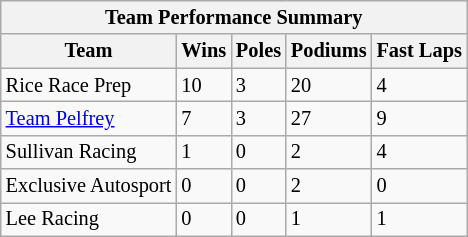<table class="wikitable sortable" style="font-size:85%;">
<tr>
<th colspan="5">Team Performance Summary</th>
</tr>
<tr>
<th>Team</th>
<th>Wins</th>
<th>Poles</th>
<th>Podiums</th>
<th>Fast Laps</th>
</tr>
<tr>
<td> Rice Race Prep</td>
<td>10</td>
<td>3</td>
<td>20</td>
<td>4</td>
</tr>
<tr>
<td> <a href='#'>Team Pelfrey</a></td>
<td>7</td>
<td>3</td>
<td>27</td>
<td>9</td>
</tr>
<tr>
<td> Sullivan Racing</td>
<td>1</td>
<td>0</td>
<td>2</td>
<td>4</td>
</tr>
<tr>
<td> Exclusive Autosport</td>
<td>0</td>
<td>0</td>
<td>2</td>
<td>0</td>
</tr>
<tr>
<td> Lee Racing</td>
<td>0</td>
<td>0</td>
<td>1</td>
<td>1</td>
</tr>
</table>
